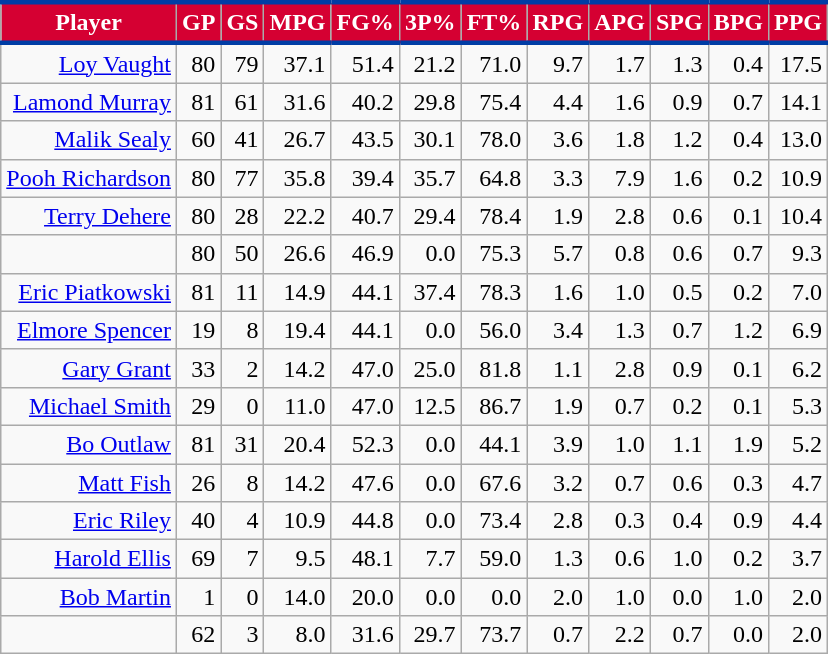<table class="wikitable sortable" style="text-align:right;">
<tr>
<th style="background:#D50032; color:#FFFFFF; border-top:#003DA5 3px solid; border-bottom:#003DA5 3px solid;">Player</th>
<th style="background:#D50032; color:#FFFFFF; border-top:#003DA5 3px solid; border-bottom:#003DA5 3px solid;">GP</th>
<th style="background:#D50032; color:#FFFFFF; border-top:#003DA5 3px solid; border-bottom:#003DA5 3px solid;">GS</th>
<th style="background:#D50032; color:#FFFFFF; border-top:#003DA5 3px solid; border-bottom:#003DA5 3px solid;">MPG</th>
<th style="background:#D50032; color:#FFFFFF; border-top:#003DA5 3px solid; border-bottom:#003DA5 3px solid;">FG%</th>
<th style="background:#D50032; color:#FFFFFF; border-top:#003DA5 3px solid; border-bottom:#003DA5 3px solid;">3P%</th>
<th style="background:#D50032; color:#FFFFFF; border-top:#003DA5 3px solid; border-bottom:#003DA5 3px solid;">FT%</th>
<th style="background:#D50032; color:#FFFFFF; border-top:#003DA5 3px solid; border-bottom:#003DA5 3px solid;">RPG</th>
<th style="background:#D50032; color:#FFFFFF; border-top:#003DA5 3px solid; border-bottom:#003DA5 3px solid;">APG</th>
<th style="background:#D50032; color:#FFFFFF; border-top:#003DA5 3px solid; border-bottom:#003DA5 3px solid;">SPG</th>
<th style="background:#D50032; color:#FFFFFF; border-top:#003DA5 3px solid; border-bottom:#003DA5 3px solid;">BPG</th>
<th style="background:#D50032; color:#FFFFFF; border-top:#003DA5 3px solid; border-bottom:#003DA5 3px solid;">PPG</th>
</tr>
<tr>
<td><a href='#'>Loy Vaught</a></td>
<td>80</td>
<td>79</td>
<td>37.1</td>
<td>51.4</td>
<td>21.2</td>
<td>71.0</td>
<td>9.7</td>
<td>1.7</td>
<td>1.3</td>
<td>0.4</td>
<td>17.5</td>
</tr>
<tr>
<td><a href='#'>Lamond Murray</a></td>
<td>81</td>
<td>61</td>
<td>31.6</td>
<td>40.2</td>
<td>29.8</td>
<td>75.4</td>
<td>4.4</td>
<td>1.6</td>
<td>0.9</td>
<td>0.7</td>
<td>14.1</td>
</tr>
<tr>
<td><a href='#'>Malik Sealy</a></td>
<td>60</td>
<td>41</td>
<td>26.7</td>
<td>43.5</td>
<td>30.1</td>
<td>78.0</td>
<td>3.6</td>
<td>1.8</td>
<td>1.2</td>
<td>0.4</td>
<td>13.0</td>
</tr>
<tr>
<td><a href='#'>Pooh Richardson</a></td>
<td>80</td>
<td>77</td>
<td>35.8</td>
<td>39.4</td>
<td>35.7</td>
<td>64.8</td>
<td>3.3</td>
<td>7.9</td>
<td>1.6</td>
<td>0.2</td>
<td>10.9</td>
</tr>
<tr>
<td><a href='#'>Terry Dehere</a></td>
<td>80</td>
<td>28</td>
<td>22.2</td>
<td>40.7</td>
<td>29.4</td>
<td>78.4</td>
<td>1.9</td>
<td>2.8</td>
<td>0.6</td>
<td>0.1</td>
<td>10.4</td>
</tr>
<tr>
<td></td>
<td>80</td>
<td>50</td>
<td>26.6</td>
<td>46.9</td>
<td>0.0</td>
<td>75.3</td>
<td>5.7</td>
<td>0.8</td>
<td>0.6</td>
<td>0.7</td>
<td>9.3</td>
</tr>
<tr>
<td><a href='#'>Eric Piatkowski</a></td>
<td>81</td>
<td>11</td>
<td>14.9</td>
<td>44.1</td>
<td>37.4</td>
<td>78.3</td>
<td>1.6</td>
<td>1.0</td>
<td>0.5</td>
<td>0.2</td>
<td>7.0</td>
</tr>
<tr>
<td><a href='#'>Elmore Spencer</a></td>
<td>19</td>
<td>8</td>
<td>19.4</td>
<td>44.1</td>
<td>0.0</td>
<td>56.0</td>
<td>3.4</td>
<td>1.3</td>
<td>0.7</td>
<td>1.2</td>
<td>6.9</td>
</tr>
<tr>
<td><a href='#'>Gary Grant</a></td>
<td>33</td>
<td>2</td>
<td>14.2</td>
<td>47.0</td>
<td>25.0</td>
<td>81.8</td>
<td>1.1</td>
<td>2.8</td>
<td>0.9</td>
<td>0.1</td>
<td>6.2</td>
</tr>
<tr>
<td><a href='#'>Michael Smith</a></td>
<td>29</td>
<td>0</td>
<td>11.0</td>
<td>47.0</td>
<td>12.5</td>
<td>86.7</td>
<td>1.9</td>
<td>0.7</td>
<td>0.2</td>
<td>0.1</td>
<td>5.3</td>
</tr>
<tr>
<td><a href='#'>Bo Outlaw</a></td>
<td>81</td>
<td>31</td>
<td>20.4</td>
<td>52.3</td>
<td>0.0</td>
<td>44.1</td>
<td>3.9</td>
<td>1.0</td>
<td>1.1</td>
<td>1.9</td>
<td>5.2</td>
</tr>
<tr>
<td><a href='#'>Matt Fish</a></td>
<td>26</td>
<td>8</td>
<td>14.2</td>
<td>47.6</td>
<td>0.0</td>
<td>67.6</td>
<td>3.2</td>
<td>0.7</td>
<td>0.6</td>
<td>0.3</td>
<td>4.7</td>
</tr>
<tr>
<td><a href='#'>Eric Riley</a></td>
<td>40</td>
<td>4</td>
<td>10.9</td>
<td>44.8</td>
<td>0.0</td>
<td>73.4</td>
<td>2.8</td>
<td>0.3</td>
<td>0.4</td>
<td>0.9</td>
<td>4.4</td>
</tr>
<tr>
<td><a href='#'>Harold Ellis</a></td>
<td>69</td>
<td>7</td>
<td>9.5</td>
<td>48.1</td>
<td>7.7</td>
<td>59.0</td>
<td>1.3</td>
<td>0.6</td>
<td>1.0</td>
<td>0.2</td>
<td>3.7</td>
</tr>
<tr>
<td><a href='#'>Bob Martin</a></td>
<td>1</td>
<td>0</td>
<td>14.0</td>
<td>20.0</td>
<td>0.0</td>
<td>0.0</td>
<td>2.0</td>
<td>1.0</td>
<td>0.0</td>
<td>1.0</td>
<td>2.0</td>
</tr>
<tr>
<td></td>
<td>62</td>
<td>3</td>
<td>8.0</td>
<td>31.6</td>
<td>29.7</td>
<td>73.7</td>
<td>0.7</td>
<td>2.2</td>
<td>0.7</td>
<td>0.0</td>
<td>2.0</td>
</tr>
</table>
